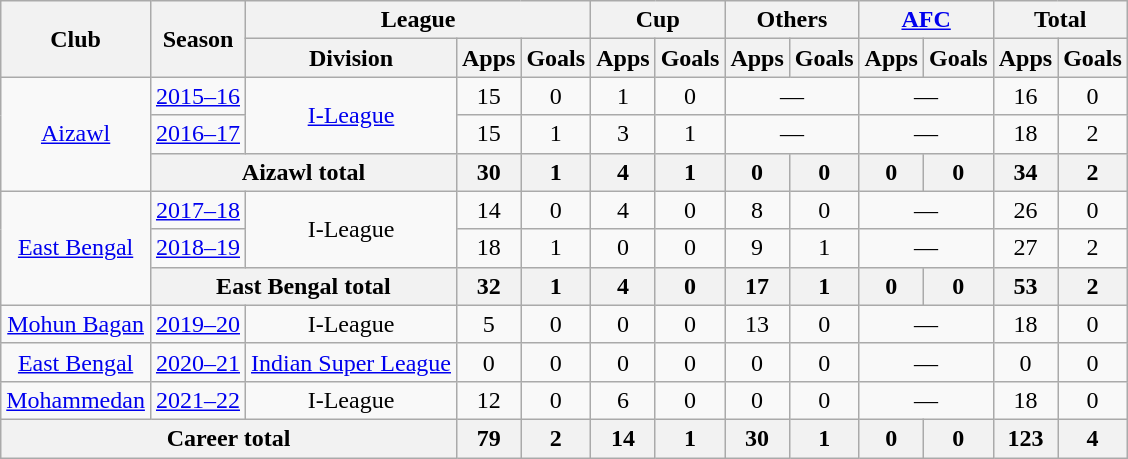<table class="wikitable" style="text-align: center;">
<tr>
<th rowspan="2">Club</th>
<th rowspan="2">Season</th>
<th colspan="3">League</th>
<th colspan="2">Cup</th>
<th colspan="2">Others</th>
<th colspan="2"><a href='#'>AFC</a></th>
<th colspan="2">Total</th>
</tr>
<tr>
<th>Division</th>
<th>Apps</th>
<th>Goals</th>
<th>Apps</th>
<th>Goals</th>
<th>Apps</th>
<th>Goals</th>
<th>Apps</th>
<th>Goals</th>
<th>Apps</th>
<th>Goals</th>
</tr>
<tr>
<td rowspan="3"><a href='#'>Aizawl</a></td>
<td><a href='#'>2015–16</a></td>
<td rowspan="2"><a href='#'>I-League</a></td>
<td>15</td>
<td>0</td>
<td>1</td>
<td>0</td>
<td colspan="2">—</td>
<td colspan="2">—</td>
<td>16</td>
<td>0</td>
</tr>
<tr>
<td><a href='#'>2016–17</a></td>
<td>15</td>
<td>1</td>
<td>3</td>
<td>1</td>
<td colspan="2">—</td>
<td colspan="2">—</td>
<td>18</td>
<td>2</td>
</tr>
<tr>
<th colspan="2">Aizawl total</th>
<th>30</th>
<th>1</th>
<th>4</th>
<th>1</th>
<th>0</th>
<th>0</th>
<th>0</th>
<th>0</th>
<th>34</th>
<th>2</th>
</tr>
<tr>
<td rowspan="3"><a href='#'>East Bengal</a></td>
<td><a href='#'>2017–18</a></td>
<td rowspan="2">I-League</td>
<td>14</td>
<td>0</td>
<td>4</td>
<td>0</td>
<td>8</td>
<td>0</td>
<td colspan="2">—</td>
<td>26</td>
<td>0</td>
</tr>
<tr>
<td><a href='#'>2018–19</a></td>
<td>18</td>
<td>1</td>
<td>0</td>
<td>0</td>
<td>9</td>
<td>1</td>
<td colspan="2">—</td>
<td>27</td>
<td>2</td>
</tr>
<tr>
<th colspan="2">East Bengal total</th>
<th>32</th>
<th>1</th>
<th>4</th>
<th>0</th>
<th>17</th>
<th>1</th>
<th>0</th>
<th>0</th>
<th>53</th>
<th>2</th>
</tr>
<tr>
<td rowspan="1"><a href='#'>Mohun Bagan</a></td>
<td><a href='#'>2019–20</a></td>
<td rowspan="1">I-League</td>
<td>5</td>
<td>0</td>
<td>0</td>
<td>0</td>
<td>13</td>
<td>0</td>
<td colspan="2">—</td>
<td>18</td>
<td>0</td>
</tr>
<tr>
<td rowspan="1"><a href='#'>East Bengal</a></td>
<td><a href='#'>2020–21</a></td>
<td rowspan="1"><a href='#'>Indian Super League</a></td>
<td>0</td>
<td>0</td>
<td>0</td>
<td>0</td>
<td>0</td>
<td>0</td>
<td colspan="2">—</td>
<td>0</td>
<td>0</td>
</tr>
<tr>
<td rowspan="1"><a href='#'>Mohammedan</a></td>
<td><a href='#'>2021–22</a></td>
<td rowspan="1">I-League</td>
<td>12</td>
<td>0</td>
<td>6</td>
<td>0</td>
<td>0</td>
<td>0</td>
<td colspan="2">—</td>
<td>18</td>
<td>0</td>
</tr>
<tr>
<th colspan="3">Career total</th>
<th>79</th>
<th>2</th>
<th>14</th>
<th>1</th>
<th>30</th>
<th>1</th>
<th>0</th>
<th>0</th>
<th>123</th>
<th>4</th>
</tr>
</table>
